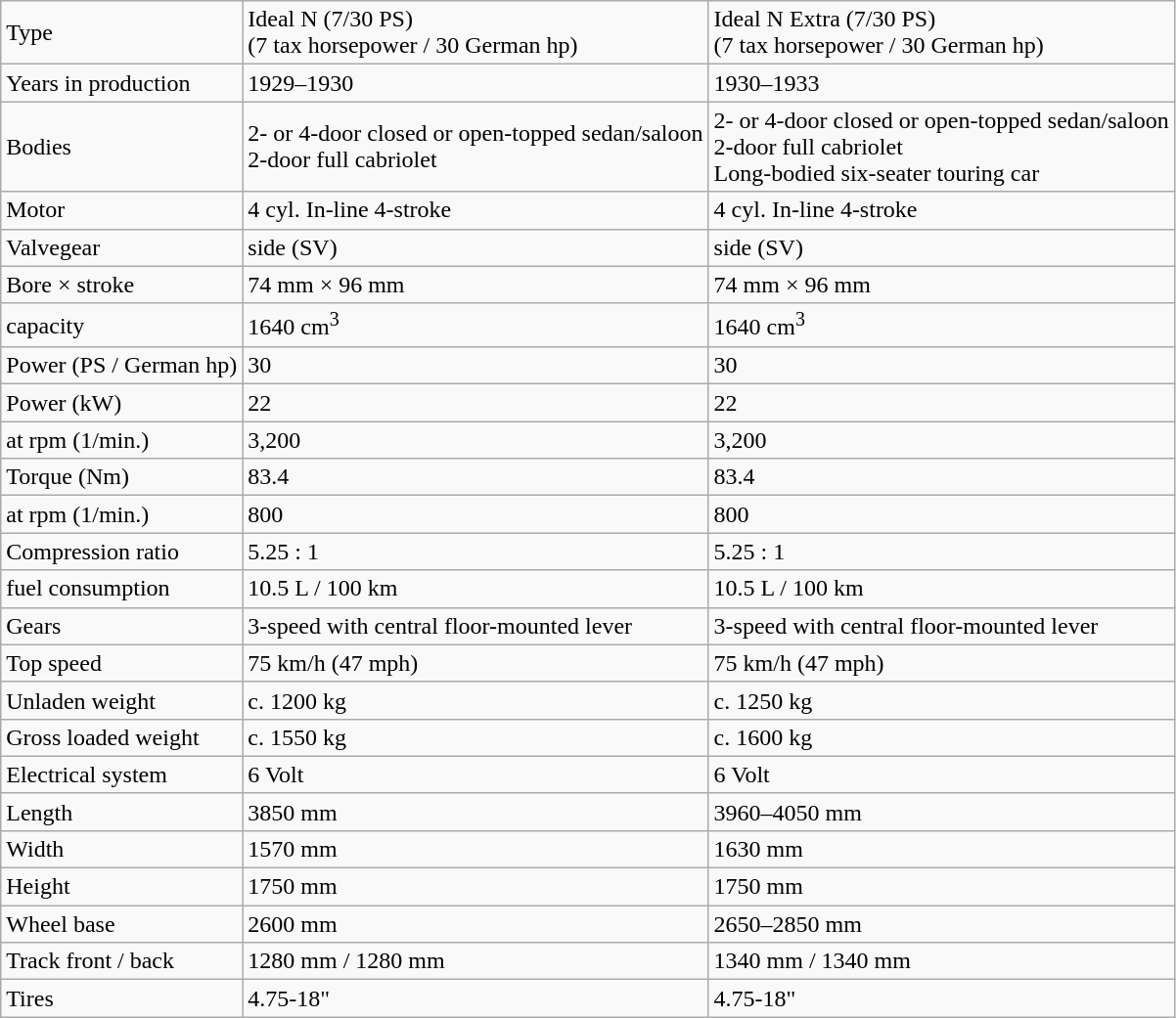<table class="wikitable">
<tr>
<td>Type</td>
<td>Ideal N (7/30 PS) <br>(7 tax horsepower / 30 German hp)</td>
<td>Ideal N Extra (7/30 PS) <br>(7 tax horsepower / 30 German hp)</td>
</tr>
<tr>
<td>Years in production</td>
<td>1929–1930</td>
<td>1930–1933</td>
</tr>
<tr>
<td>Bodies</td>
<td>2- or 4-door closed or open-topped sedan/saloon<br> 2-door full cabriolet<br></td>
<td>2- or 4-door closed or open-topped sedan/saloon<br> 2-door full cabriolet<br> Long-bodied six-seater touring car</td>
</tr>
<tr>
<td>Motor</td>
<td>4 cyl. In-line 4-stroke</td>
<td>4 cyl. In-line 4-stroke</td>
</tr>
<tr>
<td>Valvegear</td>
<td>side (SV)</td>
<td>side (SV)</td>
</tr>
<tr>
<td>Bore × stroke</td>
<td>74 mm × 96 mm</td>
<td>74 mm × 96 mm</td>
</tr>
<tr>
<td>capacity</td>
<td>1640 cm<sup>3</sup></td>
<td>1640 cm<sup>3</sup></td>
</tr>
<tr>
<td>Power (PS / German hp)</td>
<td>30</td>
<td>30</td>
</tr>
<tr>
<td>Power (kW)</td>
<td>22</td>
<td>22</td>
</tr>
<tr>
<td>at rpm (1/min.)</td>
<td>3,200</td>
<td>3,200</td>
</tr>
<tr>
<td>Torque (Nm)</td>
<td>83.4</td>
<td>83.4</td>
</tr>
<tr>
<td>at rpm (1/min.)</td>
<td>800</td>
<td>800</td>
</tr>
<tr>
<td>Compression ratio</td>
<td>5.25 : 1</td>
<td>5.25 : 1</td>
</tr>
<tr>
<td>fuel consumption</td>
<td>10.5 L / 100 km</td>
<td>10.5 L / 100 km</td>
</tr>
<tr>
<td>Gears</td>
<td>3-speed with central floor-mounted lever</td>
<td>3-speed with central floor-mounted lever</td>
</tr>
<tr>
<td>Top speed</td>
<td>75 km/h (47 mph)</td>
<td>75 km/h (47 mph)</td>
</tr>
<tr>
<td>Unladen weight</td>
<td>c. 1200 kg</td>
<td>c. 1250 kg</td>
</tr>
<tr>
<td>Gross loaded weight</td>
<td>c. 1550 kg</td>
<td>c. 1600 kg</td>
</tr>
<tr>
<td>Electrical system</td>
<td>6 Volt</td>
<td>6 Volt</td>
</tr>
<tr>
<td>Length</td>
<td>3850 mm</td>
<td>3960–4050 mm</td>
</tr>
<tr>
<td>Width</td>
<td>1570 mm</td>
<td>1630 mm</td>
</tr>
<tr>
<td>Height</td>
<td>1750 mm</td>
<td>1750 mm</td>
</tr>
<tr>
<td>Wheel base</td>
<td>2600 mm</td>
<td>2650–2850 mm</td>
</tr>
<tr>
<td>Track front / back</td>
<td>1280 mm / 1280 mm</td>
<td>1340 mm / 1340 mm</td>
</tr>
<tr>
<td>Tires</td>
<td>4.75-18"</td>
<td>4.75-18"</td>
</tr>
</table>
